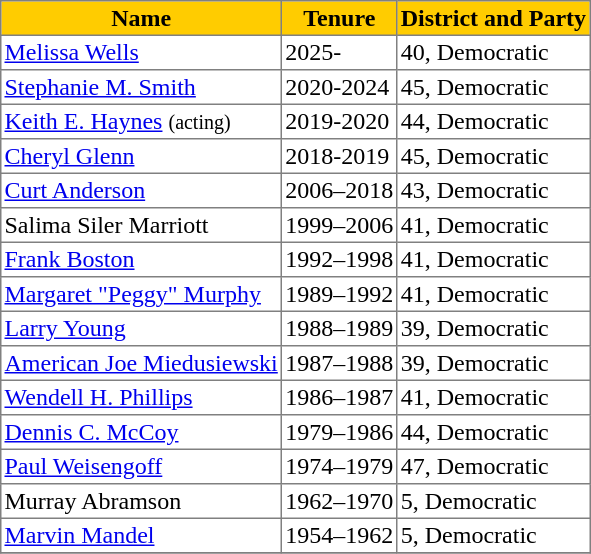<table width="auto" cellpadding="2" cellspacing="0" border="1" style="border-collapse: collapse">
<tr bgcolor="#FFCC00">
<th>Name</th>
<th>Tenure</th>
<th>District and Party</th>
</tr>
<tr>
<td><a href='#'>Melissa Wells</a></td>
<td>2025-</td>
<td>40, Democratic</td>
</tr>
<tr>
<td><a href='#'>Stephanie M. Smith</a></td>
<td>2020-2024</td>
<td>45, Democratic</td>
</tr>
<tr>
<td><a href='#'>Keith E. Haynes</a> <small>(acting)</small></td>
<td>2019-2020</td>
<td>44, Democratic</td>
</tr>
<tr>
<td><a href='#'>Cheryl Glenn</a></td>
<td>2018-2019</td>
<td>45, Democratic</td>
</tr>
<tr>
<td><a href='#'>Curt Anderson</a></td>
<td>2006–2018</td>
<td>43, Democratic</td>
</tr>
<tr>
<td>Salima Siler Marriott</td>
<td>1999–2006</td>
<td>41, Democratic</td>
</tr>
<tr>
<td><a href='#'>Frank Boston</a></td>
<td>1992–1998</td>
<td>41, Democratic</td>
</tr>
<tr>
<td><a href='#'>Margaret "Peggy" Murphy</a></td>
<td>1989–1992</td>
<td>41, Democratic</td>
</tr>
<tr>
<td><a href='#'>Larry Young</a></td>
<td>1988–1989</td>
<td>39, Democratic</td>
</tr>
<tr>
<td><a href='#'>American Joe Miedusiewski</a></td>
<td>1987–1988</td>
<td>39, Democratic</td>
</tr>
<tr>
<td><a href='#'>Wendell H. Phillips</a></td>
<td>1986–1987</td>
<td>41, Democratic</td>
</tr>
<tr>
<td><a href='#'>Dennis C. McCoy</a></td>
<td>1979–1986</td>
<td>44, Democratic</td>
</tr>
<tr>
<td><a href='#'>Paul Weisengoff</a></td>
<td>1974–1979</td>
<td>47, Democratic</td>
</tr>
<tr>
<td>Murray Abramson</td>
<td>1962–1970</td>
<td>5, Democratic</td>
</tr>
<tr>
<td><a href='#'>Marvin Mandel</a></td>
<td>1954–1962</td>
<td>5, Democratic</td>
</tr>
<tr>
</tr>
</table>
